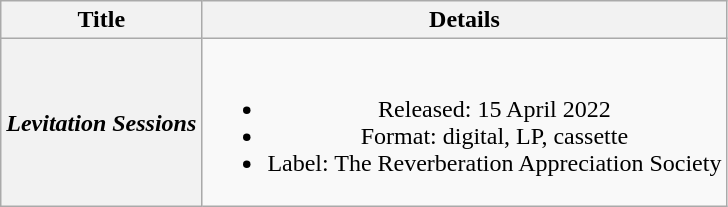<table class="wikitable plainrowheaders" style="text-align:center;" border="1">
<tr>
<th>Title</th>
<th>Details</th>
</tr>
<tr>
<th scope="row"><em>Levitation Sessions</em></th>
<td><br><ul><li>Released: 15 April 2022</li><li>Format: digital, LP, cassette</li><li>Label: The Reverberation Appreciation Society</li></ul></td>
</tr>
</table>
